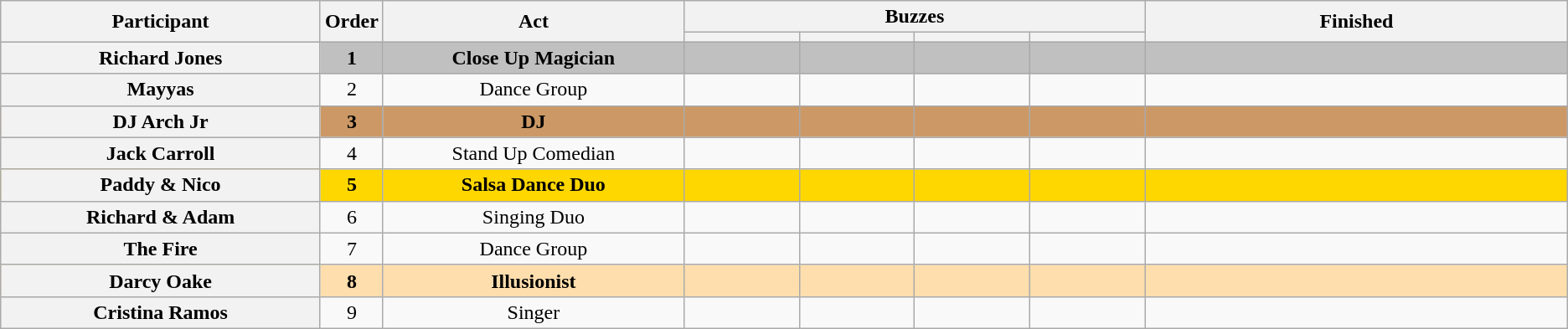<table class="wikitable plainrowheaders sortable" style="text-align:center;">
<tr>
<th scope="col" rowspan="2" class="unsortable" style="width:17em;">Participant</th>
<th scope="col" rowspan="2" style="width:1em;">Order</th>
<th scope="col" rowspan="2" class="unsortable" style="width:16em;">Act</th>
<th scope="col" colspan="4" class="unsortable" style="width:24em;">Buzzes</th>
<th scope="col" rowspan="2" style="width:23em;">Finished</th>
</tr>
<tr>
<th scope="col" class="unsortable" style="width:6em;"></th>
<th scope="col" class="unsortable" style="width:6em;"></th>
<th scope="col" class="unsortable" style="width:6em;"></th>
<th scope="col" class="unsortable" style="width:6em;"></th>
</tr>
<tr bgcolor=silver>
<th scope="row"><strong>Richard Jones</strong></th>
<td><strong>1</strong></td>
<td><strong>Close Up Magician</strong></td>
<td style="text-align:center;"></td>
<td style="text-align:center;"></td>
<td style="text-align:center;"></td>
<td style="text-align:center;"></td>
<td><strong></strong></td>
</tr>
<tr>
<th scope="row">Mayyas</th>
<td>2</td>
<td>Dance Group</td>
<td style="text-align:center;"></td>
<td style="text-align:center;"></td>
<td style="text-align:center;"></td>
<td style="text-align:center;"></td>
<td></td>
</tr>
<tr bgcolor=#c96>
<th scope="row"><strong>DJ Arch Jr</strong></th>
<td><strong>3</strong></td>
<td><strong>DJ</strong></td>
<td style="text-align:center;"></td>
<td style="text-align:center;"></td>
<td style="text-align:center;"></td>
<td style="text-align:center;"></td>
<td><strong></strong></td>
</tr>
<tr>
<th scope="row">Jack Carroll</th>
<td>4</td>
<td>Stand Up Comedian</td>
<td style="text-align:center;"></td>
<td style="text-align:center;"></td>
<td style="text-align:center;"></td>
<td style="text-align:center;"></td>
<td></td>
</tr>
<tr bgcolor=gold>
<th scope="row"><strong>Paddy & Nico</strong></th>
<td><strong>5</strong></td>
<td><strong>Salsa Dance Duo</strong></td>
<td style="text-align:center;"></td>
<td style="text-align:center;"></td>
<td style="text-align:center;"></td>
<td style="text-align:center;"></td>
<td><strong></strong></td>
</tr>
<tr>
<th scope="row">Richard & Adam</th>
<td>6</td>
<td>Singing Duo</td>
<td style="text-align:center;"></td>
<td style="text-align:center;"></td>
<td style="text-align:center;"></td>
<td style="text-align:center;"></td>
<td></td>
</tr>
<tr>
<th scope="row">The Fire</th>
<td>7</td>
<td>Dance Group</td>
<td style="text-align:center;"></td>
<td style="text-align:center;"></td>
<td style="text-align:center;"></td>
<td style="text-align:center;"></td>
<td></td>
</tr>
<tr bgcolor="navajowhite">
<th scope="row"><strong>Darcy Oake</strong></th>
<td><strong>8</strong></td>
<td><strong>Illusionist</strong></td>
<td style="text-align:center;"></td>
<td style="text-align:center;"></td>
<td style="text-align:center;"></td>
<td style="text-align:center;"></td>
<td><strong></strong></td>
</tr>
<tr>
<th scope="row">Cristina Ramos</th>
<td>9</td>
<td>Singer</td>
<td style="text-align:center;"></td>
<td style="text-align:center;"></td>
<td style="text-align:center;"></td>
<td style="text-align:center;"></td>
<td></td>
</tr>
</table>
